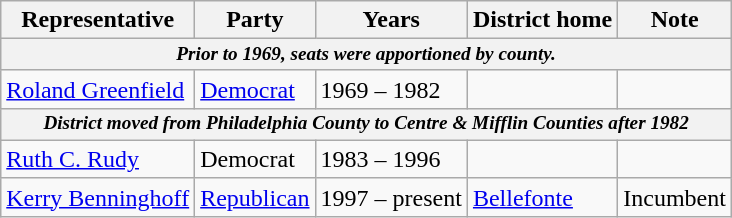<table class=wikitable>
<tr valign=bottom>
<th>Representative</th>
<th>Party</th>
<th>Years</th>
<th>District home</th>
<th>Note</th>
</tr>
<tr>
<th colspan=5 style="font-size: 80%;"><em>Prior to 1969, seats were apportioned by county.</em></th>
</tr>
<tr>
<td><a href='#'>Roland Greenfield</a></td>
<td><a href='#'>Democrat</a></td>
<td>1969 – 1982</td>
<td></td>
<td></td>
</tr>
<tr>
<th colspan=5 style="font-size: 80%;"><em>District moved from Philadelphia County to Centre & Mifflin Counties after 1982</em></th>
</tr>
<tr>
<td><a href='#'>Ruth C. Rudy</a></td>
<td>Democrat</td>
<td>1983 – 1996</td>
<td></td>
<td></td>
</tr>
<tr>
<td><a href='#'>Kerry Benninghoff</a></td>
<td><a href='#'>Republican</a></td>
<td>1997 – present</td>
<td><a href='#'>Bellefonte</a></td>
<td>Incumbent</td>
</tr>
</table>
